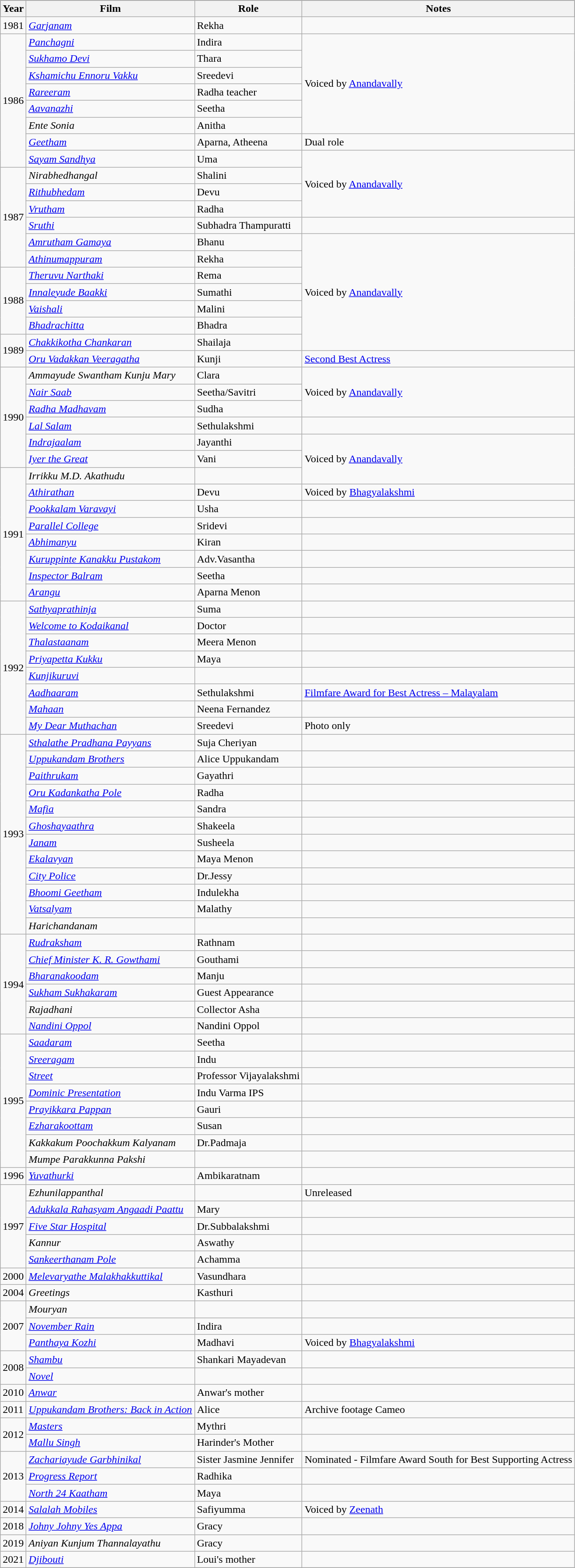<table class="wikitable sortable">
<tr style="background:#000;">
<th>Year</th>
<th>Film</th>
<th>Role</th>
<th>Notes</th>
</tr>
<tr>
<td>1981</td>
<td><em><a href='#'>Garjanam</a></em></td>
<td>Rekha</td>
<td></td>
</tr>
<tr>
<td rowspan="8">1986</td>
<td><em><a href='#'>Panchagni</a></em></td>
<td>Indira</td>
<td rowspan="6">Voiced by <a href='#'>Anandavally</a></td>
</tr>
<tr>
<td><em><a href='#'>Sukhamo Devi</a></em></td>
<td>Thara</td>
</tr>
<tr>
<td><em><a href='#'>Kshamichu Ennoru Vakku</a></em></td>
<td>Sreedevi</td>
</tr>
<tr>
<td><em><a href='#'>Rareeram</a></em></td>
<td>Radha teacher</td>
</tr>
<tr>
<td><em><a href='#'>Aavanazhi</a></em></td>
<td>Seetha</td>
</tr>
<tr>
<td><em>Ente Sonia</em></td>
<td>Anitha</td>
</tr>
<tr>
<td><em><a href='#'>Geetham</a></em></td>
<td>Aparna, Atheena</td>
<td>Dual role</td>
</tr>
<tr>
<td><em><a href='#'>Sayam Sandhya</a></em></td>
<td>Uma</td>
<td rowspan="4">Voiced by <a href='#'>Anandavally</a></td>
</tr>
<tr>
<td rowspan="6">1987</td>
<td><em>Nirabhedhangal</em></td>
<td>Shalini</td>
</tr>
<tr>
<td><em><a href='#'>Rithubhedam</a></em></td>
<td>Devu</td>
</tr>
<tr>
<td><em><a href='#'>Vrutham</a></em></td>
<td>Radha</td>
</tr>
<tr>
<td><em><a href='#'>Sruthi</a></em></td>
<td>Subhadra Thampuratti</td>
<td></td>
</tr>
<tr>
<td><em><a href='#'>Amrutham Gamaya</a></em></td>
<td>Bhanu</td>
<td rowspan="7">Voiced by <a href='#'>Anandavally</a></td>
</tr>
<tr>
<td><em><a href='#'>Athinumappuram</a></em></td>
<td>Rekha</td>
</tr>
<tr>
<td rowspan="4">1988</td>
<td><em><a href='#'>Theruvu Narthaki</a></em></td>
<td>Rema</td>
</tr>
<tr>
<td><em><a href='#'>Innaleyude Baakki</a></em></td>
<td>Sumathi</td>
</tr>
<tr>
<td><em><a href='#'>Vaishali</a></em></td>
<td>Malini</td>
</tr>
<tr>
<td><em><a href='#'>Bhadrachitta</a></em></td>
<td>Bhadra</td>
</tr>
<tr>
<td rowspan="2">1989</td>
<td><em><a href='#'>Chakkikotha Chankaran</a></em></td>
<td>Shailaja</td>
</tr>
<tr>
<td><em><a href='#'>Oru Vadakkan Veeragatha</a></em></td>
<td>Kunji</td>
<td><a href='#'>Second Best Actress</a></td>
</tr>
<tr>
<td rowspan="6">1990</td>
<td><em>Ammayude Swantham Kunju Mary</em></td>
<td>Clara</td>
<td rowspan="3">Voiced by <a href='#'>Anandavally</a></td>
</tr>
<tr>
<td><em><a href='#'>Nair Saab</a></em></td>
<td>Seetha/Savitri</td>
</tr>
<tr>
<td><em><a href='#'>Radha Madhavam</a></em></td>
<td>Sudha</td>
</tr>
<tr>
<td><em><a href='#'>Lal Salam</a></em></td>
<td>Sethulakshmi</td>
<td></td>
</tr>
<tr>
<td><em><a href='#'>Indrajaalam</a></em></td>
<td>Jayanthi</td>
<td rowspan="3">Voiced by <a href='#'>Anandavally</a></td>
</tr>
<tr>
<td><em><a href='#'>Iyer the Great</a></em></td>
<td>Vani</td>
</tr>
<tr>
<td rowspan="8">1991</td>
<td><em>Irrikku M.D. Akathudu</em></td>
<td></td>
</tr>
<tr>
<td><em><a href='#'>Athirathan</a></em></td>
<td>Devu</td>
<td>Voiced by <a href='#'>Bhagyalakshmi</a></td>
</tr>
<tr>
<td><em><a href='#'>Pookkalam Varavayi</a></em></td>
<td>Usha</td>
<td></td>
</tr>
<tr>
<td><em><a href='#'>Parallel College</a></em></td>
<td>Sridevi</td>
<td></td>
</tr>
<tr>
<td><em><a href='#'>Abhimanyu</a></em></td>
<td>Kiran</td>
<td></td>
</tr>
<tr>
<td><em><a href='#'>Kuruppinte Kanakku Pustakom</a></em></td>
<td>Adv.Vasantha</td>
<td></td>
</tr>
<tr>
<td><em><a href='#'>Inspector Balram</a></em></td>
<td>Seetha</td>
<td></td>
</tr>
<tr>
<td><em><a href='#'>Arangu</a></em></td>
<td>Aparna Menon</td>
<td></td>
</tr>
<tr>
<td rowspan="8">1992</td>
<td><em><a href='#'>Sathyaprathinja</a></em></td>
<td>Suma</td>
<td></td>
</tr>
<tr>
<td><em><a href='#'>Welcome to Kodaikanal</a></em></td>
<td>Doctor</td>
<td></td>
</tr>
<tr>
<td><em><a href='#'>Thalastaanam</a></em></td>
<td>Meera Menon</td>
<td></td>
</tr>
<tr>
<td><em><a href='#'>Priyapetta Kukku</a></em></td>
<td>Maya</td>
<td></td>
</tr>
<tr>
<td><em><a href='#'>Kunjikuruvi</a></em></td>
<td></td>
<td></td>
</tr>
<tr>
<td><em><a href='#'>Aadhaaram</a></em></td>
<td>Sethulakshmi</td>
<td><a href='#'>Filmfare Award for Best Actress – Malayalam</a></td>
</tr>
<tr>
<td><em><a href='#'>Mahaan</a></em></td>
<td>Neena Fernandez</td>
<td></td>
</tr>
<tr>
<td><em><a href='#'>My Dear Muthachan</a></em></td>
<td>Sreedevi</td>
<td>Photo only</td>
</tr>
<tr>
<td rowspan="12">1993</td>
<td><em><a href='#'>Sthalathe Pradhana Payyans</a></em></td>
<td>Suja Cheriyan</td>
<td></td>
</tr>
<tr>
<td><em><a href='#'>Uppukandam Brothers</a></em></td>
<td>Alice Uppukandam</td>
<td></td>
</tr>
<tr>
<td><em><a href='#'>Paithrukam</a></em></td>
<td>Gayathri</td>
<td></td>
</tr>
<tr>
<td><em><a href='#'>Oru Kadankatha Pole</a></em></td>
<td>Radha</td>
<td></td>
</tr>
<tr>
<td><em><a href='#'>Mafia</a></em></td>
<td>Sandra</td>
<td></td>
</tr>
<tr>
<td><em><a href='#'>Ghoshayaathra</a></em></td>
<td>Shakeela</td>
<td></td>
</tr>
<tr>
<td><em><a href='#'>Janam</a></em></td>
<td>Susheela</td>
<td></td>
</tr>
<tr>
<td><em><a href='#'>Ekalavyan</a></em></td>
<td>Maya Menon</td>
<td></td>
</tr>
<tr>
<td><em><a href='#'>City Police</a></em></td>
<td>Dr.Jessy</td>
<td></td>
</tr>
<tr>
<td><em><a href='#'>Bhoomi Geetham</a></em></td>
<td>Indulekha</td>
<td></td>
</tr>
<tr>
<td><em><a href='#'>Vatsalyam</a></em></td>
<td>Malathy</td>
<td></td>
</tr>
<tr>
<td><em>Harichandanam</em></td>
<td></td>
<td></td>
</tr>
<tr>
<td rowspan="6">1994</td>
<td><em><a href='#'>Rudraksham</a></em></td>
<td>Rathnam</td>
<td></td>
</tr>
<tr>
<td><em><a href='#'>Chief Minister K. R. Gowthami</a></em></td>
<td>Gouthami</td>
<td></td>
</tr>
<tr>
<td><em><a href='#'>Bharanakoodam</a></em></td>
<td>Manju</td>
<td></td>
</tr>
<tr>
<td><em><a href='#'>Sukham Sukhakaram</a></em></td>
<td>Guest Appearance</td>
<td></td>
</tr>
<tr>
<td><em>Rajadhani</em></td>
<td>Collector Asha</td>
<td></td>
</tr>
<tr>
<td><em><a href='#'>Nandini Oppol</a></em></td>
<td>Nandini Oppol</td>
<td></td>
</tr>
<tr>
<td rowspan="8">1995</td>
<td><em><a href='#'>Saadaram</a></em></td>
<td>Seetha</td>
<td></td>
</tr>
<tr>
<td><em><a href='#'>Sreeragam</a></em></td>
<td>Indu</td>
<td></td>
</tr>
<tr>
<td><em><a href='#'>Street</a></em></td>
<td>Professor Vijayalakshmi</td>
<td></td>
</tr>
<tr>
<td><em><a href='#'>Dominic Presentation</a></em></td>
<td>Indu Varma IPS</td>
<td></td>
</tr>
<tr>
<td><em><a href='#'>Prayikkara Pappan</a></em></td>
<td>Gauri</td>
<td></td>
</tr>
<tr>
<td><em><a href='#'>Ezharakoottam</a></em></td>
<td>Susan</td>
<td></td>
</tr>
<tr>
<td><em>Kakkakum Poochakkum Kalyanam</em></td>
<td>Dr.Padmaja</td>
<td></td>
</tr>
<tr>
<td><em>Mumpe Parakkunna Pakshi</em></td>
<td></td>
<td></td>
</tr>
<tr>
<td>1996</td>
<td><em><a href='#'>Yuvathurki</a></em></td>
<td>Ambikaratnam</td>
<td></td>
</tr>
<tr>
<td rowspan="5">1997</td>
<td><em>Ezhunilappanthal</em></td>
<td></td>
<td>Unreleased</td>
</tr>
<tr>
<td><em><a href='#'>Adukkala Rahasyam Angaadi Paattu</a></em></td>
<td>Mary</td>
<td></td>
</tr>
<tr>
<td><em><a href='#'>Five Star Hospital</a></em></td>
<td>Dr.Subbalakshmi</td>
<td></td>
</tr>
<tr>
<td><em>Kannur</em></td>
<td>Aswathy</td>
<td></td>
</tr>
<tr>
<td><em><a href='#'>Sankeerthanam Pole</a></em></td>
<td>Achamma</td>
<td></td>
</tr>
<tr>
<td>2000</td>
<td><em><a href='#'>Melevaryathe Malakhakkuttikal</a></em></td>
<td>Vasundhara</td>
<td></td>
</tr>
<tr>
<td>2004</td>
<td><em>Greetings</em></td>
<td>Kasthuri</td>
<td></td>
</tr>
<tr>
<td rowspan="3">2007</td>
<td><em>Mouryan</em></td>
<td></td>
<td></td>
</tr>
<tr>
<td><em><a href='#'>November Rain</a></em></td>
<td>Indira</td>
<td></td>
</tr>
<tr>
<td><em><a href='#'>Panthaya Kozhi</a></em></td>
<td>Madhavi</td>
<td>Voiced by <a href='#'>Bhagyalakshmi</a></td>
</tr>
<tr>
<td rowspan="2">2008</td>
<td><em><a href='#'>Shambu</a></em></td>
<td>Shankari Mayadevan</td>
<td></td>
</tr>
<tr>
<td><em><a href='#'>Novel</a></em></td>
<td></td>
<td></td>
</tr>
<tr>
<td>2010</td>
<td><em><a href='#'>Anwar</a></em></td>
<td>Anwar's mother</td>
<td></td>
</tr>
<tr>
<td>2011</td>
<td><em><a href='#'>Uppukandam Brothers: Back in Action</a></em></td>
<td>Alice</td>
<td>Archive footage Cameo</td>
</tr>
<tr>
<td rowspan="2">2012</td>
<td><em><a href='#'>Masters</a></em></td>
<td>Mythri</td>
<td></td>
</tr>
<tr>
<td><em><a href='#'>Mallu Singh</a></em></td>
<td>Harinder's Mother</td>
<td></td>
</tr>
<tr>
<td rowspan="3">2013</td>
<td><em><a href='#'>Zachariayude Garbhinikal</a></em></td>
<td>Sister Jasmine Jennifer</td>
<td>Nominated - Filmfare Award South for Best Supporting Actress</td>
</tr>
<tr>
<td><em><a href='#'>Progress Report</a></em></td>
<td>Radhika</td>
<td></td>
</tr>
<tr>
<td><em><a href='#'>North 24 Kaatham</a></em></td>
<td>Maya</td>
<td></td>
</tr>
<tr>
<td>2014</td>
<td><em><a href='#'>Salalah Mobiles</a></em></td>
<td>Safiyumma</td>
<td>Voiced by <a href='#'>Zeenath</a></td>
</tr>
<tr>
<td>2018</td>
<td><em><a href='#'>Johny Johny Yes Appa</a></em></td>
<td>Gracy</td>
<td></td>
</tr>
<tr>
<td>2019</td>
<td><em>Aniyan Kunjum Thannalayathu</em></td>
<td>Gracy</td>
<td></td>
</tr>
<tr>
<td>2021</td>
<td><em><a href='#'>Djibouti</a></em></td>
<td>Loui's mother</td>
<td></td>
</tr>
<tr>
</tr>
</table>
